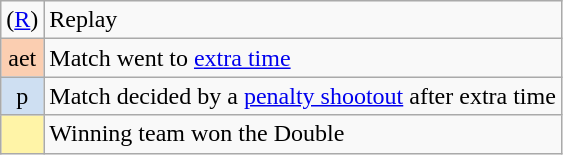<table class="wikitable">
<tr>
<td align=center>(<a href='#'>R</a>)</td>
<td>Replay</td>
</tr>
<tr>
<td align=center style="background-color:#FBCEB1">aet</td>
<td>Match went to <a href='#'>extra time</a></td>
</tr>
<tr>
<td align=center style="background-color:#cedff2">p</td>
<td>Match decided by a <a href='#'>penalty shootout</a> after extra time</td>
</tr>
<tr>
<td align=center style="background-color:#fff4a7"></td>
<td>Winning team won the Double</td>
</tr>
</table>
